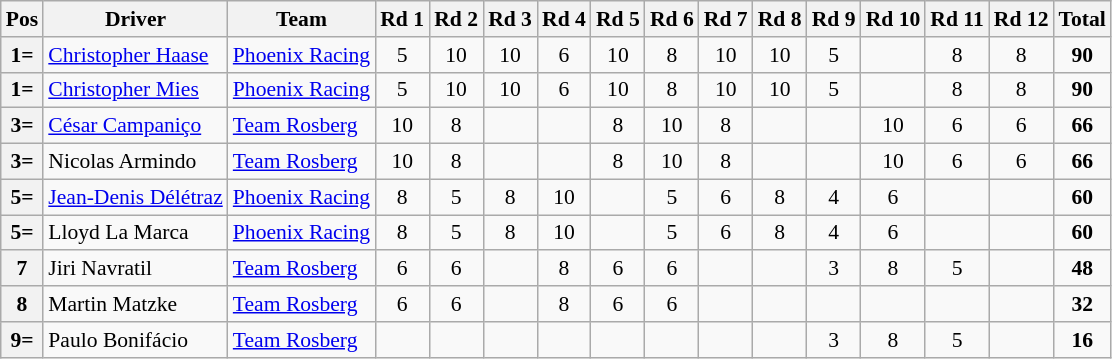<table class="wikitable" style="font-size: 90%;">
<tr>
<th>Pos</th>
<th>Driver</th>
<th>Team</th>
<th>Rd 1</th>
<th>Rd 2</th>
<th>Rd 3</th>
<th>Rd 4</th>
<th>Rd 5</th>
<th>Rd 6</th>
<th>Rd 7</th>
<th>Rd 8</th>
<th>Rd 9</th>
<th>Rd 10</th>
<th>Rd 11</th>
<th>Rd 12</th>
<th>Total</th>
</tr>
<tr>
<th>1=</th>
<td> <a href='#'>Christopher Haase</a></td>
<td> <a href='#'>Phoenix Racing</a></td>
<td align=center>5</td>
<td align=center>10</td>
<td align=center>10</td>
<td align=center>6</td>
<td align=center>10</td>
<td align=center>8</td>
<td align=center>10</td>
<td align=center>10</td>
<td align=center>5</td>
<td></td>
<td align=center>8</td>
<td align=center>8</td>
<td align=center><strong>90</strong></td>
</tr>
<tr>
<th>1=</th>
<td> <a href='#'>Christopher Mies</a></td>
<td> <a href='#'>Phoenix Racing</a></td>
<td align=center>5</td>
<td align=center>10</td>
<td align=center>10</td>
<td align=center>6</td>
<td align=center>10</td>
<td align=center>8</td>
<td align=center>10</td>
<td align=center>10</td>
<td align=center>5</td>
<td></td>
<td align=center>8</td>
<td align=center>8</td>
<td align=center><strong>90</strong></td>
</tr>
<tr>
<th>3=</th>
<td> <a href='#'>César Campaniço</a></td>
<td> <a href='#'>Team Rosberg</a></td>
<td align=center>10</td>
<td align=center>8</td>
<td></td>
<td></td>
<td align=center>8</td>
<td align=center>10</td>
<td align=center>8</td>
<td></td>
<td></td>
<td align=center>10</td>
<td align=center>6</td>
<td align=center>6</td>
<td align=center><strong>66</strong></td>
</tr>
<tr>
<th>3=</th>
<td> Nicolas Armindo</td>
<td> <a href='#'>Team Rosberg</a></td>
<td align=center>10</td>
<td align=center>8</td>
<td></td>
<td></td>
<td align=center>8</td>
<td align=center>10</td>
<td align=center>8</td>
<td></td>
<td></td>
<td align=center>10</td>
<td align=center>6</td>
<td align=center>6</td>
<td align=center><strong>66</strong></td>
</tr>
<tr>
<th>5=</th>
<td> <a href='#'>Jean-Denis Délétraz</a></td>
<td> <a href='#'>Phoenix Racing</a></td>
<td align=center>8</td>
<td align=center>5</td>
<td align=center>8</td>
<td align=center>10</td>
<td></td>
<td align=center>5</td>
<td align=center>6</td>
<td align=center>8</td>
<td align=center>4</td>
<td align=center>6</td>
<td></td>
<td></td>
<td align=center><strong>60</strong></td>
</tr>
<tr>
<th>5=</th>
<td> Lloyd La Marca</td>
<td> <a href='#'>Phoenix Racing</a></td>
<td align=center>8</td>
<td align=center>5</td>
<td align=center>8</td>
<td align=center>10</td>
<td></td>
<td align=center>5</td>
<td align=center>6</td>
<td align=center>8</td>
<td align=center>4</td>
<td align=center>6</td>
<td></td>
<td></td>
<td align=center><strong>60</strong></td>
</tr>
<tr>
<th>7</th>
<td> Jiri Navratil</td>
<td> <a href='#'>Team Rosberg</a></td>
<td align=center>6</td>
<td align=center>6</td>
<td></td>
<td align=center>8</td>
<td align=center>6</td>
<td align=center>6</td>
<td></td>
<td></td>
<td align=center>3</td>
<td align=center>8</td>
<td align=center>5</td>
<td></td>
<td align=center><strong>48</strong></td>
</tr>
<tr>
<th>8</th>
<td> Martin Matzke</td>
<td> <a href='#'>Team Rosberg</a></td>
<td align=center>6</td>
<td align=center>6</td>
<td></td>
<td align=center>8</td>
<td align=center>6</td>
<td align=center>6</td>
<td></td>
<td></td>
<td></td>
<td></td>
<td></td>
<td></td>
<td align=center><strong>32</strong></td>
</tr>
<tr>
<th>9=</th>
<td> Paulo Bonifácio</td>
<td> <a href='#'>Team Rosberg</a></td>
<td></td>
<td></td>
<td></td>
<td></td>
<td></td>
<td></td>
<td></td>
<td></td>
<td align=center>3</td>
<td align=center>8</td>
<td align=center>5</td>
<td></td>
<td align=center><strong>16</strong></td>
</tr>
</table>
